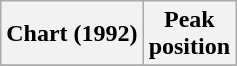<table class="wikitable sortable plainrowheaders" style="text-align:center">
<tr>
<th scope=col>Chart (1992)</th>
<th scope=col>Peak<br>position</th>
</tr>
<tr>
</tr>
</table>
